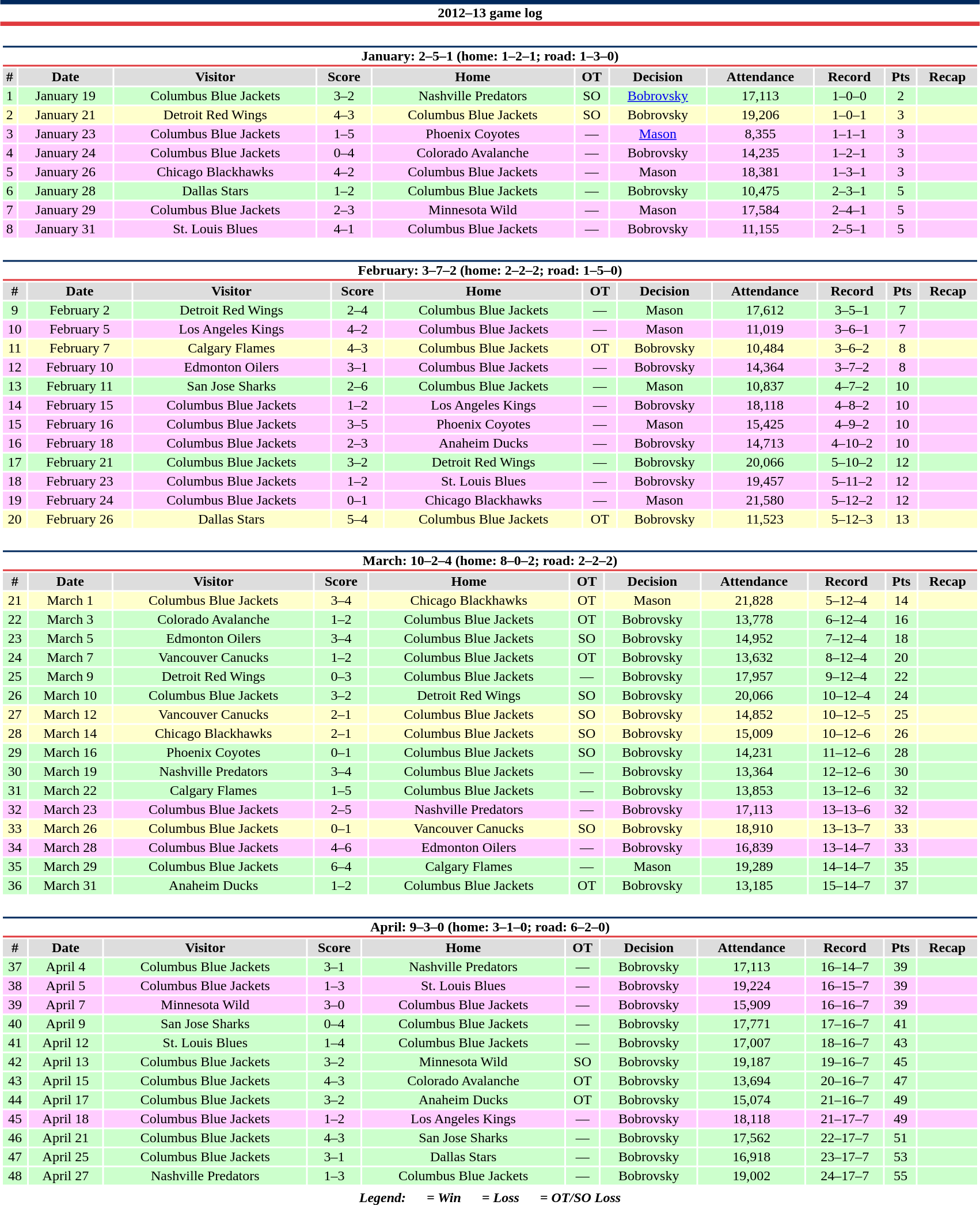<table class="toccolours" width=90% style="clear:both; margin:1.5em auto; text-align:center;">
<tr>
<th colspan=11 style="background:#FFFFFF;border-top:#00285C 5px solid;border-bottom:#E03A3E 5px solid;">2012–13 game log</th>
</tr>
<tr>
<td colspan=11><br><table class="toccolours collapsible collapsed" width=100%>
<tr>
<th colspan=11 style="background:#FFFFFF;border-top:#00285C 2px solid;border-bottom:#E03A3E 2px solid;">January: 2–5–1 (home: 1–2–1; road: 1–3–0)</th>
</tr>
<tr bgcolor="#dddddd">
<td><strong>#</strong></td>
<td><strong>Date</strong></td>
<td><strong>Visitor</strong></td>
<td><strong>Score</strong></td>
<td><strong>Home</strong></td>
<td><strong>OT</strong></td>
<td><strong>Decision</strong></td>
<td><strong>Attendance</strong></td>
<td><strong>Record</strong></td>
<td><strong>Pts</strong></td>
<td><strong>Recap</strong></td>
</tr>
<tr bgcolor="#cfc">
<td>1</td>
<td>January 19</td>
<td>Columbus Blue Jackets</td>
<td>3–2</td>
<td>Nashville Predators</td>
<td>SO</td>
<td><a href='#'>Bobrovsky</a></td>
<td>17,113</td>
<td>1–0–0</td>
<td>2</td>
<td></td>
</tr>
<tr bgcolor="#ffc">
<td>2</td>
<td>January 21</td>
<td>Detroit Red Wings</td>
<td>4–3</td>
<td>Columbus Blue Jackets</td>
<td>SO</td>
<td>Bobrovsky</td>
<td>19,206</td>
<td>1–0–1</td>
<td>3</td>
<td></td>
</tr>
<tr bgcolor="#fcf">
<td>3</td>
<td>January 23</td>
<td>Columbus Blue Jackets</td>
<td>1–5</td>
<td>Phoenix Coyotes</td>
<td>—</td>
<td><a href='#'>Mason</a></td>
<td>8,355</td>
<td>1–1–1</td>
<td>3</td>
<td></td>
</tr>
<tr bgcolor="#fcf">
<td>4</td>
<td>January 24</td>
<td>Columbus Blue Jackets</td>
<td>0–4</td>
<td>Colorado Avalanche</td>
<td>—</td>
<td>Bobrovsky</td>
<td>14,235</td>
<td>1–2–1</td>
<td>3</td>
<td></td>
</tr>
<tr bgcolor="#fcf">
<td>5</td>
<td>January 26</td>
<td>Chicago Blackhawks</td>
<td>4–2</td>
<td>Columbus Blue Jackets</td>
<td>—</td>
<td>Mason</td>
<td>18,381</td>
<td>1–3–1</td>
<td>3</td>
<td></td>
</tr>
<tr bgcolor="#cfc">
<td>6</td>
<td>January 28</td>
<td>Dallas Stars</td>
<td>1–2</td>
<td>Columbus Blue Jackets</td>
<td>—</td>
<td>Bobrovsky</td>
<td>10,475</td>
<td>2–3–1</td>
<td>5</td>
<td></td>
</tr>
<tr bgcolor="#fcf">
<td>7</td>
<td>January 29</td>
<td>Columbus Blue Jackets</td>
<td>2–3</td>
<td>Minnesota Wild</td>
<td>—</td>
<td>Mason</td>
<td>17,584</td>
<td>2–4–1</td>
<td>5</td>
<td></td>
</tr>
<tr bgcolor="#fcf">
<td>8</td>
<td>January 31</td>
<td>St. Louis Blues</td>
<td>4–1</td>
<td>Columbus Blue Jackets</td>
<td>—</td>
<td>Bobrovsky</td>
<td>11,155</td>
<td>2–5–1</td>
<td>5</td>
<td></td>
</tr>
</table>
</td>
</tr>
<tr>
<td colspan=11><br><table class="toccolours collapsible collapsed" width=100%>
<tr>
<th colspan=11 style="background:#FFFFFF;border-top:#00285C 2px solid;border-bottom:#E03A3E 2px solid;">February: 3–7–2 (home: 2–2–2; road: 1–5–0)</th>
</tr>
<tr bgcolor="#dddddd">
<td><strong>#</strong></td>
<td><strong>Date</strong></td>
<td><strong>Visitor</strong></td>
<td><strong>Score</strong></td>
<td><strong>Home</strong></td>
<td><strong>OT</strong></td>
<td><strong>Decision</strong></td>
<td><strong>Attendance</strong></td>
<td><strong>Record</strong></td>
<td><strong>Pts</strong></td>
<td><strong>Recap</strong></td>
</tr>
<tr bgcolor="#cfc">
<td>9</td>
<td>February 2</td>
<td>Detroit Red Wings</td>
<td>2–4</td>
<td>Columbus Blue Jackets</td>
<td>—</td>
<td>Mason</td>
<td>17,612</td>
<td>3–5–1</td>
<td>7</td>
<td></td>
</tr>
<tr bgcolor="#fcf">
<td>10</td>
<td>February 5</td>
<td>Los Angeles Kings</td>
<td>4–2</td>
<td>Columbus Blue Jackets</td>
<td>—</td>
<td>Mason</td>
<td>11,019</td>
<td>3–6–1</td>
<td>7</td>
<td></td>
</tr>
<tr bgcolor="#ffc">
<td>11</td>
<td>February 7</td>
<td>Calgary Flames</td>
<td>4–3</td>
<td>Columbus Blue Jackets</td>
<td>OT</td>
<td>Bobrovsky</td>
<td>10,484</td>
<td>3–6–2</td>
<td>8</td>
<td></td>
</tr>
<tr bgcolor="#fcf">
<td>12</td>
<td>February 10</td>
<td>Edmonton Oilers</td>
<td>3–1</td>
<td>Columbus Blue Jackets</td>
<td>—</td>
<td>Bobrovsky</td>
<td>14,364</td>
<td>3–7–2</td>
<td>8</td>
<td></td>
</tr>
<tr bgcolor="#cfc">
<td>13</td>
<td>February 11</td>
<td>San Jose Sharks</td>
<td>2–6</td>
<td>Columbus Blue Jackets</td>
<td>—</td>
<td>Mason</td>
<td>10,837</td>
<td>4–7–2</td>
<td>10</td>
<td></td>
</tr>
<tr bgcolor="#fcf">
<td>14</td>
<td>February 15</td>
<td>Columbus Blue Jackets</td>
<td>1–2</td>
<td>Los Angeles Kings</td>
<td>—</td>
<td>Bobrovsky</td>
<td>18,118</td>
<td>4–8–2</td>
<td>10</td>
<td></td>
</tr>
<tr bgcolor="#fcf">
<td>15</td>
<td>February 16</td>
<td>Columbus Blue Jackets</td>
<td>3–5</td>
<td>Phoenix Coyotes</td>
<td>—</td>
<td>Mason</td>
<td>15,425</td>
<td>4–9–2</td>
<td>10</td>
<td></td>
</tr>
<tr bgcolor="#fcf">
<td>16</td>
<td>February 18</td>
<td>Columbus Blue Jackets</td>
<td>2–3</td>
<td>Anaheim Ducks</td>
<td>—</td>
<td>Bobrovsky</td>
<td>14,713</td>
<td>4–10–2</td>
<td>10</td>
<td></td>
</tr>
<tr bgcolor="#cfc">
<td>17</td>
<td>February 21</td>
<td>Columbus Blue Jackets</td>
<td>3–2</td>
<td>Detroit Red Wings</td>
<td>—</td>
<td>Bobrovsky</td>
<td>20,066</td>
<td>5–10–2</td>
<td>12</td>
<td></td>
</tr>
<tr bgcolor="#fcf">
<td>18</td>
<td>February 23</td>
<td>Columbus Blue Jackets</td>
<td>1–2</td>
<td>St. Louis Blues</td>
<td>—</td>
<td>Bobrovsky</td>
<td>19,457</td>
<td>5–11–2</td>
<td>12</td>
<td></td>
</tr>
<tr bgcolor="#fcf">
<td>19</td>
<td>February 24</td>
<td>Columbus Blue Jackets</td>
<td>0–1</td>
<td>Chicago Blackhawks</td>
<td>—</td>
<td>Mason</td>
<td>21,580</td>
<td>5–12–2</td>
<td>12</td>
<td></td>
</tr>
<tr bgcolor="#ffc">
<td>20</td>
<td>February 26</td>
<td>Dallas Stars</td>
<td>5–4</td>
<td>Columbus Blue Jackets</td>
<td>OT</td>
<td>Bobrovsky</td>
<td>11,523</td>
<td>5–12–3</td>
<td>13</td>
<td></td>
</tr>
</table>
</td>
</tr>
<tr>
<td colspan=11><br><table class="toccolours collapsible collapsed" width=100%>
<tr>
<th colspan=11 style="background:#FFFFFF;border-top:#00285C 2px solid;border-bottom:#E03A3E 2px solid;">March: 10–2–4 (home: 8–0–2; road: 2–2–2)</th>
</tr>
<tr bgcolor="#dddddd">
<td><strong>#</strong></td>
<td><strong>Date</strong></td>
<td><strong>Visitor</strong></td>
<td><strong>Score</strong></td>
<td><strong>Home</strong></td>
<td><strong>OT</strong></td>
<td><strong>Decision</strong></td>
<td><strong>Attendance</strong></td>
<td><strong>Record</strong></td>
<td><strong>Pts</strong></td>
<td><strong>Recap</strong></td>
</tr>
<tr bgcolor="#ffc">
<td>21</td>
<td>March 1</td>
<td>Columbus Blue Jackets</td>
<td>3–4</td>
<td>Chicago Blackhawks</td>
<td>OT</td>
<td>Mason</td>
<td>21,828</td>
<td>5–12–4</td>
<td>14</td>
<td></td>
</tr>
<tr bgcolor="#cfc">
<td>22</td>
<td>March 3</td>
<td>Colorado Avalanche</td>
<td>1–2</td>
<td>Columbus Blue Jackets</td>
<td>OT</td>
<td>Bobrovsky</td>
<td>13,778</td>
<td>6–12–4</td>
<td>16</td>
<td></td>
</tr>
<tr bgcolor="#cfc">
<td>23</td>
<td>March 5</td>
<td>Edmonton Oilers</td>
<td>3–4</td>
<td>Columbus Blue Jackets</td>
<td>SO</td>
<td>Bobrovsky</td>
<td>14,952</td>
<td>7–12–4</td>
<td>18</td>
<td></td>
</tr>
<tr bgcolor="#cfc">
<td>24</td>
<td>March 7</td>
<td>Vancouver Canucks</td>
<td>1–2</td>
<td>Columbus Blue Jackets</td>
<td>OT</td>
<td>Bobrovsky</td>
<td>13,632</td>
<td>8–12–4</td>
<td>20</td>
<td></td>
</tr>
<tr bgcolor="#cfc">
<td>25</td>
<td>March 9</td>
<td>Detroit Red Wings</td>
<td>0–3</td>
<td>Columbus Blue Jackets</td>
<td>—</td>
<td>Bobrovsky</td>
<td>17,957</td>
<td>9–12–4</td>
<td>22</td>
<td></td>
</tr>
<tr bgcolor="#cfc">
<td>26</td>
<td>March 10</td>
<td>Columbus Blue Jackets</td>
<td>3–2</td>
<td>Detroit Red Wings</td>
<td>SO</td>
<td>Bobrovsky</td>
<td>20,066</td>
<td>10–12–4</td>
<td>24</td>
<td></td>
</tr>
<tr bgcolor="#ffc">
<td>27</td>
<td>March 12</td>
<td>Vancouver Canucks</td>
<td>2–1</td>
<td>Columbus Blue Jackets</td>
<td>SO</td>
<td>Bobrovsky</td>
<td>14,852</td>
<td>10–12–5</td>
<td>25</td>
<td></td>
</tr>
<tr bgcolor="#ffc">
<td>28</td>
<td>March 14</td>
<td>Chicago Blackhawks</td>
<td>2–1</td>
<td>Columbus Blue Jackets</td>
<td>SO</td>
<td>Bobrovsky</td>
<td>15,009</td>
<td>10–12–6</td>
<td>26</td>
<td></td>
</tr>
<tr bgcolor="#cfc">
<td>29</td>
<td>March 16</td>
<td>Phoenix Coyotes</td>
<td>0–1</td>
<td>Columbus Blue Jackets</td>
<td>SO</td>
<td>Bobrovsky</td>
<td>14,231</td>
<td>11–12–6</td>
<td>28</td>
<td></td>
</tr>
<tr bgcolor="#cfc">
<td>30</td>
<td>March 19</td>
<td>Nashville Predators</td>
<td>3–4</td>
<td>Columbus Blue Jackets</td>
<td>—</td>
<td>Bobrovsky</td>
<td>13,364</td>
<td>12–12–6</td>
<td>30</td>
<td></td>
</tr>
<tr bgcolor="#cfc">
<td>31</td>
<td>March 22</td>
<td>Calgary Flames</td>
<td>1–5</td>
<td>Columbus Blue Jackets</td>
<td>—</td>
<td>Bobrovsky</td>
<td>13,853</td>
<td>13–12–6</td>
<td>32</td>
<td></td>
</tr>
<tr bgcolor="#fcf">
<td>32</td>
<td>March 23</td>
<td>Columbus Blue Jackets</td>
<td>2–5</td>
<td>Nashville Predators</td>
<td>—</td>
<td>Bobrovsky</td>
<td>17,113</td>
<td>13–13–6</td>
<td>32</td>
<td></td>
</tr>
<tr bgcolor="#ffc">
<td>33</td>
<td>March 26</td>
<td>Columbus Blue Jackets</td>
<td>0–1</td>
<td>Vancouver Canucks</td>
<td>SO</td>
<td>Bobrovsky</td>
<td>18,910</td>
<td>13–13–7</td>
<td>33</td>
<td></td>
</tr>
<tr bgcolor="#fcf">
<td>34</td>
<td>March 28</td>
<td>Columbus Blue Jackets</td>
<td>4–6</td>
<td>Edmonton Oilers</td>
<td>—</td>
<td>Bobrovsky</td>
<td>16,839</td>
<td>13–14–7</td>
<td>33</td>
<td></td>
</tr>
<tr bgcolor="#cfc">
<td>35</td>
<td>March 29</td>
<td>Columbus Blue Jackets</td>
<td>6–4</td>
<td>Calgary Flames</td>
<td>—</td>
<td>Mason</td>
<td>19,289</td>
<td>14–14–7</td>
<td>35</td>
<td></td>
</tr>
<tr bgcolor="#cfc">
<td>36</td>
<td>March 31</td>
<td>Anaheim Ducks</td>
<td>1–2</td>
<td>Columbus Blue Jackets</td>
<td>OT</td>
<td>Bobrovsky</td>
<td>13,185</td>
<td>15–14–7</td>
<td>37</td>
<td></td>
</tr>
</table>
</td>
</tr>
<tr>
<td colspan=11><br><table class="toccolours collapsible collapsed" width=100%>
<tr>
<th colspan=11 style="background:#FFFFFF;border-top:#00285C 2px solid;border-bottom:#E03A3E 2px solid;">April: 9–3–0 (home: 3–1–0; road: 6–2–0)</th>
</tr>
<tr bgcolor="#dddddd">
<td><strong>#</strong></td>
<td><strong>Date</strong></td>
<td><strong>Visitor</strong></td>
<td><strong>Score</strong></td>
<td><strong>Home</strong></td>
<td><strong>OT</strong></td>
<td><strong>Decision</strong></td>
<td><strong>Attendance</strong></td>
<td><strong>Record</strong></td>
<td><strong>Pts</strong></td>
<td><strong>Recap</strong></td>
</tr>
<tr bgcolor="#cfc">
<td>37</td>
<td>April 4</td>
<td>Columbus Blue Jackets</td>
<td>3–1</td>
<td>Nashville Predators</td>
<td>—</td>
<td>Bobrovsky</td>
<td>17,113</td>
<td>16–14–7</td>
<td>39</td>
<td></td>
</tr>
<tr bgcolor="#fcf">
<td>38</td>
<td>April 5</td>
<td>Columbus Blue Jackets</td>
<td>1–3</td>
<td>St. Louis Blues</td>
<td>—</td>
<td>Bobrovsky</td>
<td>19,224</td>
<td>16–15–7</td>
<td>39</td>
<td></td>
</tr>
<tr bgcolor="#fcf">
<td>39</td>
<td>April 7</td>
<td>Minnesota Wild</td>
<td>3–0</td>
<td>Columbus Blue Jackets</td>
<td>—</td>
<td>Bobrovsky</td>
<td>15,909</td>
<td>16–16–7</td>
<td>39</td>
<td></td>
</tr>
<tr bgcolor="#cfc">
<td>40</td>
<td>April 9</td>
<td>San Jose Sharks</td>
<td>0–4</td>
<td>Columbus Blue Jackets</td>
<td>—</td>
<td>Bobrovsky</td>
<td>17,771</td>
<td>17–16–7</td>
<td>41</td>
<td></td>
</tr>
<tr bgcolor="#cfc">
<td>41</td>
<td>April 12</td>
<td>St. Louis Blues</td>
<td>1–4</td>
<td>Columbus Blue Jackets</td>
<td>—</td>
<td>Bobrovsky</td>
<td>17,007</td>
<td>18–16–7</td>
<td>43</td>
<td></td>
</tr>
<tr bgcolor="#cfc">
<td>42</td>
<td>April 13</td>
<td>Columbus Blue Jackets</td>
<td>3–2</td>
<td>Minnesota Wild</td>
<td>SO</td>
<td>Bobrovsky</td>
<td>19,187</td>
<td>19–16–7</td>
<td>45</td>
<td></td>
</tr>
<tr bgcolor="#cfc">
<td>43</td>
<td>April 15</td>
<td>Columbus Blue Jackets</td>
<td>4–3</td>
<td>Colorado Avalanche</td>
<td>OT</td>
<td>Bobrovsky</td>
<td>13,694</td>
<td>20–16–7</td>
<td>47</td>
<td></td>
</tr>
<tr bgcolor="#cfc">
<td>44</td>
<td>April 17</td>
<td>Columbus Blue Jackets</td>
<td>3–2</td>
<td>Anaheim Ducks</td>
<td>OT</td>
<td>Bobrovsky</td>
<td>15,074</td>
<td>21–16–7</td>
<td>49</td>
<td></td>
</tr>
<tr bgcolor="#fcf">
<td>45</td>
<td>April 18</td>
<td>Columbus Blue Jackets</td>
<td>1–2</td>
<td>Los Angeles Kings</td>
<td>—</td>
<td>Bobrovsky</td>
<td>18,118</td>
<td>21–17–7</td>
<td>49</td>
<td></td>
</tr>
<tr bgcolor="#cfc">
<td>46</td>
<td>April 21</td>
<td>Columbus Blue Jackets</td>
<td>4–3</td>
<td>San Jose Sharks</td>
<td>—</td>
<td>Bobrovsky</td>
<td>17,562</td>
<td>22–17–7</td>
<td>51</td>
<td></td>
</tr>
<tr bgcolor="#cfc">
<td>47</td>
<td>April 25</td>
<td>Columbus Blue Jackets</td>
<td>3–1</td>
<td>Dallas Stars</td>
<td>—</td>
<td>Bobrovsky</td>
<td>16,918</td>
<td>23–17–7</td>
<td>53</td>
<td></td>
</tr>
<tr bgcolor="#cfc">
<td>48</td>
<td>April 27</td>
<td>Nashville Predators</td>
<td>1–3</td>
<td>Columbus Blue Jackets</td>
<td>—</td>
<td>Bobrovsky</td>
<td>19,002</td>
<td>24–17–7</td>
<td>55</td>
<td></td>
</tr>
</table>
</td>
</tr>
<tr style="text-align:center;">
<th colspan=9><em>Legend:       = Win       = Loss       = OT/SO Loss</em></th>
</tr>
</table>
